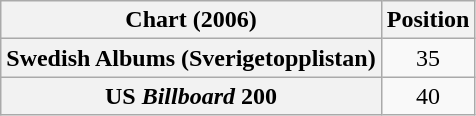<table class="wikitable sortable plainrowheaders" style="text-align:center">
<tr>
<th scope="col">Chart (2006)</th>
<th scope="col">Position</th>
</tr>
<tr>
<th scope="row">Swedish Albums (Sverigetopplistan)</th>
<td>35</td>
</tr>
<tr>
<th scope="row">US <em>Billboard</em> 200</th>
<td>40</td>
</tr>
</table>
